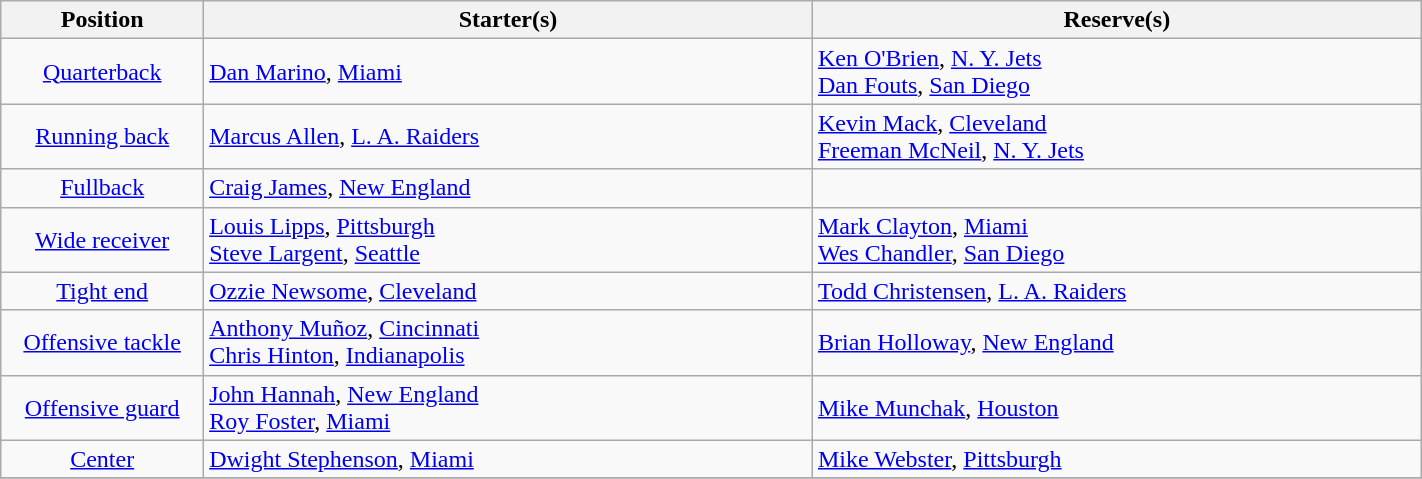<table class="wikitable" width=75%>
<tr>
<th width=10%>Position</th>
<th width=30%>Starter(s)</th>
<th width=30%>Reserve(s)</th>
</tr>
<tr>
<td align=center><a href='#'>Quarterback</a></td>
<td> <a href='#'>Dan Marino</a>, <a href='#'>Miami</a></td>
<td> <a href='#'>Ken O'Brien</a>, <a href='#'>N. Y. Jets</a><br> <a href='#'>Dan Fouts</a>, <a href='#'>San Diego</a></td>
</tr>
<tr>
<td align=center><a href='#'>Running back</a></td>
<td> <a href='#'>Marcus Allen</a>, <a href='#'>L. A. Raiders</a></td>
<td> <a href='#'>Kevin Mack</a>, <a href='#'>Cleveland</a><br> <a href='#'>Freeman McNeil</a>, <a href='#'>N. Y. Jets</a></td>
</tr>
<tr>
<td align=center><a href='#'>Fullback</a></td>
<td> <a href='#'>Craig James</a>, <a href='#'>New England</a></td>
<td></td>
</tr>
<tr>
<td align=center><a href='#'>Wide receiver</a></td>
<td> <a href='#'>Louis Lipps</a>, <a href='#'>Pittsburgh</a><br> <a href='#'>Steve Largent</a>, <a href='#'>Seattle</a></td>
<td> <a href='#'>Mark Clayton</a>, <a href='#'>Miami</a><br> <a href='#'>Wes Chandler</a>, <a href='#'>San Diego</a></td>
</tr>
<tr>
<td align=center><a href='#'>Tight end</a></td>
<td> <a href='#'>Ozzie Newsome</a>, <a href='#'>Cleveland</a></td>
<td> <a href='#'>Todd Christensen</a>, <a href='#'>L. A. Raiders</a></td>
</tr>
<tr>
<td align=center><a href='#'>Offensive tackle</a></td>
<td> <a href='#'>Anthony Muñoz</a>, <a href='#'>Cincinnati</a><br> <a href='#'>Chris Hinton</a>, <a href='#'>Indianapolis</a></td>
<td> <a href='#'>Brian Holloway</a>, <a href='#'>New England</a></td>
</tr>
<tr>
<td align=center><a href='#'>Offensive guard</a></td>
<td> <a href='#'>John Hannah</a>, <a href='#'>New England</a><br> <a href='#'>Roy Foster</a>, <a href='#'>Miami</a></td>
<td> <a href='#'>Mike Munchak</a>, <a href='#'>Houston</a></td>
</tr>
<tr>
<td align=center><a href='#'>Center</a></td>
<td> <a href='#'>Dwight Stephenson</a>, <a href='#'>Miami</a></td>
<td> <a href='#'>Mike Webster</a>, <a href='#'>Pittsburgh</a></td>
</tr>
<tr>
</tr>
</table>
